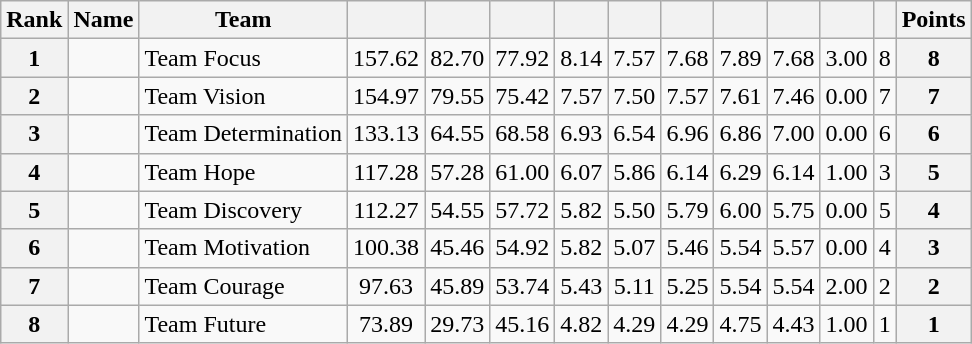<table class="wikitable sortable" style="text-align:center">
<tr>
<th>Rank</th>
<th>Name</th>
<th>Team</th>
<th></th>
<th></th>
<th></th>
<th></th>
<th></th>
<th></th>
<th></th>
<th></th>
<th></th>
<th></th>
<th>Points</th>
</tr>
<tr>
<th>1</th>
<td align=left></td>
<td align=left>Team Focus</td>
<td>157.62</td>
<td>82.70</td>
<td>77.92</td>
<td>8.14</td>
<td>7.57</td>
<td>7.68</td>
<td>7.89</td>
<td>7.68</td>
<td>3.00</td>
<td>8</td>
<th>8</th>
</tr>
<tr>
<th>2</th>
<td align=left></td>
<td align=left>Team Vision</td>
<td>154.97</td>
<td>79.55</td>
<td>75.42</td>
<td>7.57</td>
<td>7.50</td>
<td>7.57</td>
<td>7.61</td>
<td>7.46</td>
<td>0.00</td>
<td>7</td>
<th>7</th>
</tr>
<tr>
<th>3</th>
<td align=left></td>
<td align=left>Team Determination</td>
<td>133.13</td>
<td>64.55</td>
<td>68.58</td>
<td>6.93</td>
<td>6.54</td>
<td>6.96</td>
<td>6.86</td>
<td>7.00</td>
<td>0.00</td>
<td>6</td>
<th>6</th>
</tr>
<tr>
<th>4</th>
<td align=left></td>
<td align=left>Team Hope</td>
<td>117.28</td>
<td>57.28</td>
<td>61.00</td>
<td>6.07</td>
<td>5.86</td>
<td>6.14</td>
<td>6.29</td>
<td>6.14</td>
<td>1.00</td>
<td>3</td>
<th>5</th>
</tr>
<tr>
<th>5</th>
<td align=left></td>
<td align=left>Team Discovery</td>
<td>112.27</td>
<td>54.55</td>
<td>57.72</td>
<td>5.82</td>
<td>5.50</td>
<td>5.79</td>
<td>6.00</td>
<td>5.75</td>
<td>0.00</td>
<td>5</td>
<th>4</th>
</tr>
<tr>
<th>6</th>
<td align=left></td>
<td align=left>Team Motivation</td>
<td>100.38</td>
<td>45.46</td>
<td>54.92</td>
<td>5.82</td>
<td>5.07</td>
<td>5.46</td>
<td>5.54</td>
<td>5.57</td>
<td>0.00</td>
<td>4</td>
<th>3</th>
</tr>
<tr>
<th>7</th>
<td align=left></td>
<td align=left>Team Courage</td>
<td>97.63</td>
<td>45.89</td>
<td>53.74</td>
<td>5.43</td>
<td>5.11</td>
<td>5.25</td>
<td>5.54</td>
<td>5.54</td>
<td>2.00</td>
<td>2</td>
<th>2</th>
</tr>
<tr>
<th>8</th>
<td align=left></td>
<td align=left>Team Future</td>
<td>73.89</td>
<td>29.73</td>
<td>45.16</td>
<td>4.82</td>
<td>4.29</td>
<td>4.29</td>
<td>4.75</td>
<td>4.43</td>
<td>1.00</td>
<td>1</td>
<th>1</th>
</tr>
</table>
